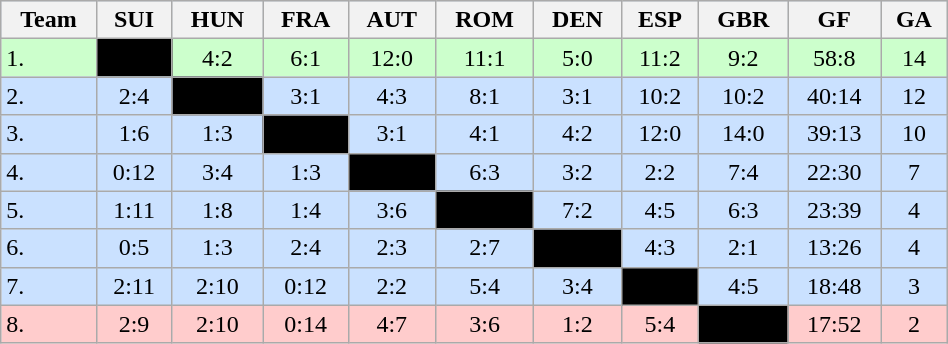<table class="wikitable" bgcolor="#EFEFFF" width="50%">
<tr bgcolor="#BCD2EE">
<th>Team</th>
<th>SUI</th>
<th>HUN</th>
<th>FRA</th>
<th>AUT</th>
<th>ROM</th>
<th>DEN</th>
<th>ESP</th>
<th>GBR</th>
<th>GF</th>
<th>GA</th>
</tr>
<tr bgcolor="#ccffcc" align="center">
<td align="left">1. </td>
<td style="background:#000000;"></td>
<td>4:2</td>
<td>6:1</td>
<td>12:0</td>
<td>11:1</td>
<td>5:0</td>
<td>11:2</td>
<td>9:2</td>
<td>58:8</td>
<td>14</td>
</tr>
<tr bgcolor="#CAE1FF" align="center">
<td align="left">2. </td>
<td>2:4</td>
<td style="background:#000000;"></td>
<td>3:1</td>
<td>4:3</td>
<td>8:1</td>
<td>3:1</td>
<td>10:2</td>
<td>10:2</td>
<td>40:14</td>
<td>12</td>
</tr>
<tr bgcolor="#CAE1FF" align="center">
<td align="left">3. </td>
<td>1:6</td>
<td>1:3</td>
<td style="background:#000000;"></td>
<td>3:1</td>
<td>4:1</td>
<td>4:2</td>
<td>12:0</td>
<td>14:0</td>
<td>39:13</td>
<td>10</td>
</tr>
<tr bgcolor="#CAE1FF" align="center">
<td align="left">4. </td>
<td>0:12</td>
<td>3:4</td>
<td>1:3</td>
<td style="background:#000000;"></td>
<td>6:3</td>
<td>3:2</td>
<td>2:2</td>
<td>7:4</td>
<td>22:30</td>
<td>7</td>
</tr>
<tr bgcolor="#CAE1FF" align="center">
<td align="left">5. </td>
<td>1:11</td>
<td>1:8</td>
<td>1:4</td>
<td>3:6</td>
<td style="background:#000000;"></td>
<td>7:2</td>
<td>4:5</td>
<td>6:3</td>
<td>23:39</td>
<td>4</td>
</tr>
<tr bgcolor="#CAE1FF" align="center">
<td align="left">6. </td>
<td>0:5</td>
<td>1:3</td>
<td>2:4</td>
<td>2:3</td>
<td>2:7</td>
<td style="background:#000000;"></td>
<td>4:3</td>
<td>2:1</td>
<td>13:26</td>
<td>4</td>
</tr>
<tr bgcolor="#CAE1FF" align="center">
<td align="left">7. </td>
<td>2:11</td>
<td>2:10</td>
<td>0:12</td>
<td>2:2</td>
<td>5:4</td>
<td>3:4</td>
<td style="background:#000000;"></td>
<td>4:5</td>
<td>18:48</td>
<td>3</td>
</tr>
<tr bgcolor="#ffcccc" align="center">
<td align="left">8. </td>
<td>2:9</td>
<td>2:10</td>
<td>0:14</td>
<td>4:7</td>
<td>3:6</td>
<td>1:2</td>
<td>5:4</td>
<td style="background:#000000;"></td>
<td>17:52</td>
<td>2</td>
</tr>
</table>
